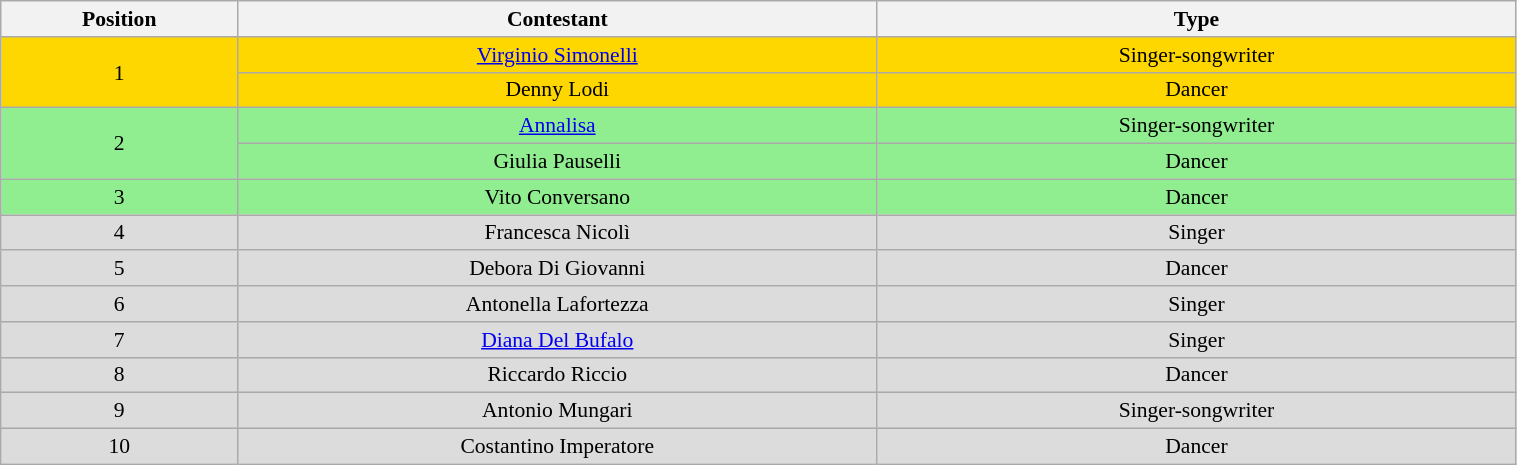<table class="wikitable" style="text-align:center; font-size:90%; border-collapse:collapse;" width=80%>
<tr>
<th width=4%>Position</th>
<th width="12%" align="center">Contestant</th>
<th width=12%>Type</th>
</tr>
<tr>
<td style="color:black; background:gold;" rowspan="2">1</td>
<td style="color:black; background:gold;"><a href='#'>Virginio Simonelli</a></td>
<td style="color:black; background:gold;">Singer-songwriter</td>
</tr>
<tr>
<td style="color:black; background:gold;">Denny Lodi</td>
<td style="color:black; background:gold;">Dancer</td>
</tr>
<tr>
<td style="color:black; background:LightGreen;" rowspan="2">2</td>
<td style="color:black; background:LightGreen;"><a href='#'>Annalisa</a></td>
<td style="color:black; background:LightGreen;">Singer-songwriter</td>
</tr>
<tr>
<td style="color:black; background:LightGreen;">Giulia Pauselli</td>
<td style="color:black; background:LightGreen;">Dancer</td>
</tr>
<tr>
<td style="color:black; background:LightGreen;">3</td>
<td style="color:black; background:LightGreen;">Vito Conversano</td>
<td style="color:black; background:LightGreen;">Dancer</td>
</tr>
<tr>
<td style="background:#DCDCDC;">4</td>
<td style="background:#DCDCDC;">Francesca Nicolì</td>
<td style="background:#DCDCDC;">Singer</td>
</tr>
<tr>
<td style="background:#DCDCDC;">5</td>
<td style="background:#DCDCDC;">Debora Di Giovanni</td>
<td style="background:#DCDCDC;">Dancer</td>
</tr>
<tr>
<td style="background:#DCDCDC;">6</td>
<td style="background:#DCDCDC;">Antonella Lafortezza</td>
<td style="background:#DCDCDC;">Singer</td>
</tr>
<tr>
<td style="background:#DCDCDC;">7</td>
<td style="background:#DCDCDC;"><a href='#'>Diana Del Bufalo</a></td>
<td style="background:#DCDCDC;">Singer</td>
</tr>
<tr>
<td style="background:#DCDCDC;">8</td>
<td style="background:#DCDCDC;">Riccardo Riccio</td>
<td style="background:#DCDCDC;">Dancer</td>
</tr>
<tr>
<td style="background:#DCDCDC;">9</td>
<td style="background:#DCDCDC;">Antonio Mungari</td>
<td style="background:#DCDCDC;">Singer-songwriter</td>
</tr>
<tr>
<td style="background:#DCDCDC;">10</td>
<td style="background:#DCDCDC;">Costantino Imperatore</td>
<td style="background:#DCDCDC;">Dancer</td>
</tr>
</table>
